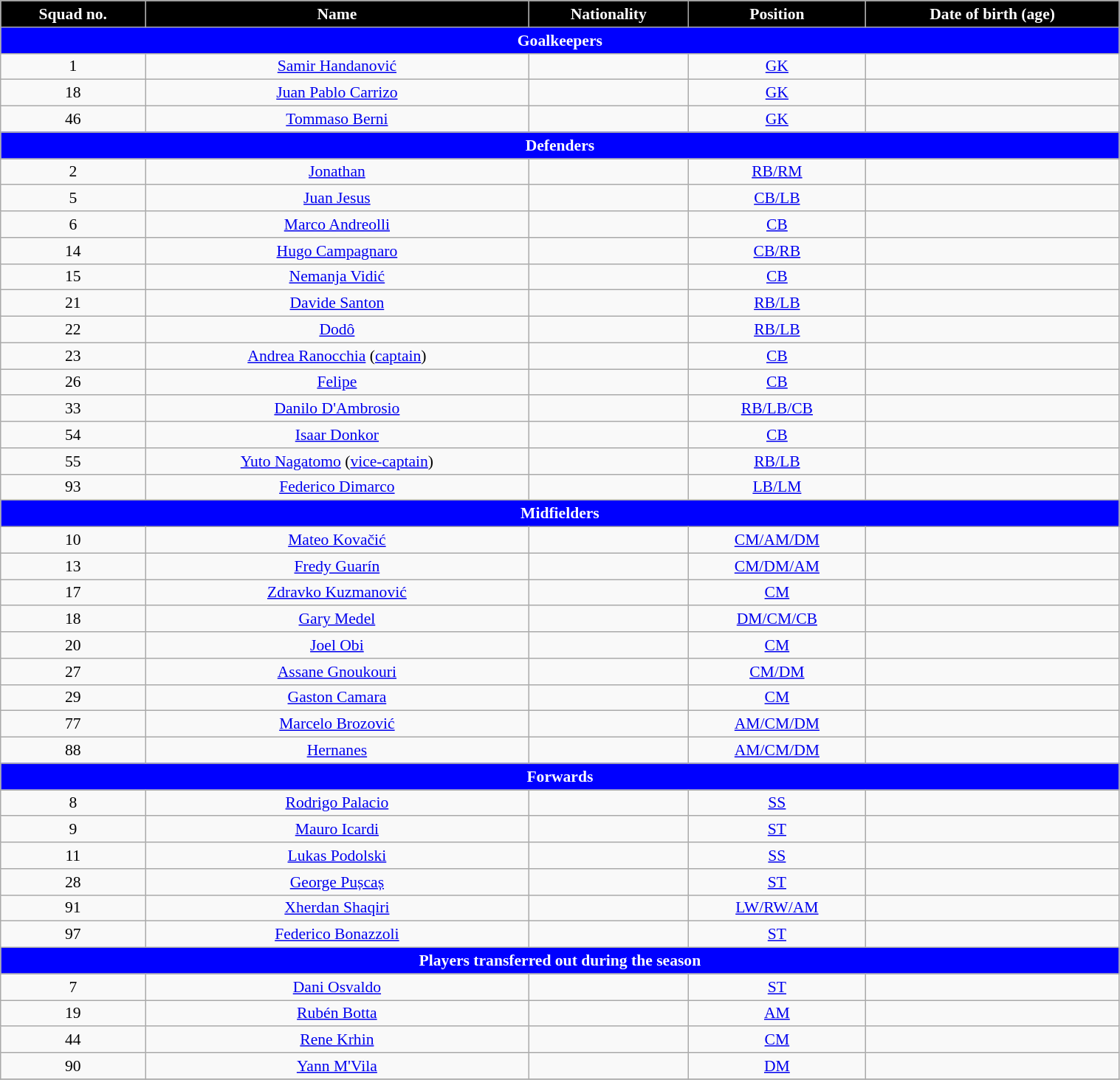<table class="wikitable" style="text-align:center; font-size:90%; width:80%">
<tr>
<th style="background:#000000; color:white; text-align:center">Squad no.</th>
<th style="background:#000000; color:white; text-align:center">Name</th>
<th style="background:#000000; color:white; text-align:center">Nationality</th>
<th style="background:#000000; color:white; text-align:center">Position</th>
<th style="background:#000000; color:white; text-align:center">Date of birth (age)</th>
</tr>
<tr>
<th colspan="6" style="background:#0000FF; color:white; text-align:center">Goalkeepers</th>
</tr>
<tr>
<td>1</td>
<td><a href='#'>Samir Handanović</a></td>
<td></td>
<td><a href='#'>GK</a></td>
<td></td>
</tr>
<tr>
<td>18</td>
<td><a href='#'>Juan Pablo Carrizo</a></td>
<td></td>
<td><a href='#'>GK</a></td>
<td></td>
</tr>
<tr>
<td>46</td>
<td><a href='#'>Tommaso Berni</a></td>
<td></td>
<td><a href='#'>GK</a></td>
<td></td>
</tr>
<tr>
<th colspan="6" style="background:#0000FF; color:white; text-align:center">Defenders</th>
</tr>
<tr>
<td>2</td>
<td><a href='#'>Jonathan</a></td>
<td></td>
<td><a href='#'>RB/RM</a></td>
<td></td>
</tr>
<tr>
<td>5</td>
<td><a href='#'>Juan Jesus</a></td>
<td></td>
<td><a href='#'>CB/LB</a></td>
<td></td>
</tr>
<tr>
<td>6</td>
<td><a href='#'>Marco Andreolli</a></td>
<td></td>
<td><a href='#'>CB</a></td>
<td></td>
</tr>
<tr>
<td>14</td>
<td><a href='#'>Hugo Campagnaro</a></td>
<td></td>
<td><a href='#'>CB/RB</a></td>
<td></td>
</tr>
<tr>
<td>15</td>
<td><a href='#'>Nemanja Vidić</a></td>
<td></td>
<td><a href='#'>CB</a></td>
<td></td>
</tr>
<tr>
<td>21</td>
<td><a href='#'>Davide Santon</a></td>
<td></td>
<td><a href='#'>RB/LB</a></td>
<td></td>
</tr>
<tr>
<td>22</td>
<td><a href='#'>Dodô</a></td>
<td></td>
<td><a href='#'>RB/LB</a></td>
<td></td>
</tr>
<tr>
<td>23</td>
<td><a href='#'>Andrea Ranocchia</a> (<a href='#'>captain</a>)</td>
<td></td>
<td><a href='#'>CB</a></td>
<td></td>
</tr>
<tr>
<td>26</td>
<td><a href='#'>Felipe</a></td>
<td></td>
<td><a href='#'>CB</a></td>
<td></td>
</tr>
<tr>
<td>33</td>
<td><a href='#'>Danilo D'Ambrosio</a></td>
<td></td>
<td><a href='#'>RB/LB/CB</a></td>
<td></td>
</tr>
<tr>
<td>54</td>
<td><a href='#'>Isaar Donkor</a></td>
<td></td>
<td><a href='#'>CB</a></td>
<td></td>
</tr>
<tr>
<td>55</td>
<td><a href='#'>Yuto Nagatomo</a> (<a href='#'>vice-captain</a>)</td>
<td></td>
<td><a href='#'>RB/LB</a></td>
<td></td>
</tr>
<tr>
<td>93</td>
<td><a href='#'>Federico Dimarco</a></td>
<td></td>
<td><a href='#'>LB/LM</a></td>
<td></td>
</tr>
<tr>
<th colspan="6" style="background:#0000FF; color:white; text-align:center">Midfielders</th>
</tr>
<tr>
<td>10</td>
<td><a href='#'>Mateo Kovačić</a></td>
<td></td>
<td><a href='#'>CM/AM/DM</a></td>
<td></td>
</tr>
<tr>
<td>13</td>
<td><a href='#'>Fredy Guarín</a></td>
<td></td>
<td><a href='#'>CM/DM/AM</a></td>
<td></td>
</tr>
<tr>
<td>17</td>
<td><a href='#'>Zdravko Kuzmanović</a></td>
<td></td>
<td><a href='#'>CM</a></td>
<td></td>
</tr>
<tr>
<td>18</td>
<td><a href='#'>Gary Medel</a></td>
<td></td>
<td><a href='#'>DM/CM/CB</a></td>
<td></td>
</tr>
<tr>
<td>20</td>
<td><a href='#'>Joel Obi</a></td>
<td></td>
<td><a href='#'>CM</a></td>
<td></td>
</tr>
<tr>
<td>27</td>
<td><a href='#'>Assane Gnoukouri</a></td>
<td></td>
<td><a href='#'>CM/DM</a></td>
<td></td>
</tr>
<tr>
<td>29</td>
<td><a href='#'>Gaston Camara</a></td>
<td></td>
<td><a href='#'>CM</a></td>
<td></td>
</tr>
<tr>
<td>77</td>
<td><a href='#'>Marcelo Brozović</a></td>
<td></td>
<td><a href='#'>AM/CM/DM</a></td>
<td></td>
</tr>
<tr>
<td>88</td>
<td><a href='#'>Hernanes</a></td>
<td></td>
<td><a href='#'>AM/CM/DM</a></td>
<td></td>
</tr>
<tr>
<th colspan="6" style="background:#0000FF; color:white; text-align:center">Forwards</th>
</tr>
<tr>
<td>8</td>
<td><a href='#'>Rodrigo Palacio</a></td>
<td></td>
<td><a href='#'>SS</a></td>
<td></td>
</tr>
<tr>
<td>9</td>
<td><a href='#'>Mauro Icardi</a></td>
<td></td>
<td><a href='#'>ST</a></td>
<td></td>
</tr>
<tr>
<td>11</td>
<td><a href='#'>Lukas Podolski</a></td>
<td></td>
<td><a href='#'>SS</a></td>
<td></td>
</tr>
<tr>
<td>28</td>
<td><a href='#'>George Pușcaș</a></td>
<td></td>
<td><a href='#'>ST</a></td>
<td></td>
</tr>
<tr>
<td>91</td>
<td><a href='#'>Xherdan Shaqiri</a></td>
<td></td>
<td><a href='#'>LW/RW/AM</a></td>
<td></td>
</tr>
<tr>
<td>97</td>
<td><a href='#'>Federico Bonazzoli</a></td>
<td></td>
<td><a href='#'>ST</a></td>
<td></td>
</tr>
<tr>
<th colspan="6" style="background:#0000FF; color:white; text-align:center">Players transferred out during the season</th>
</tr>
<tr>
<td>7</td>
<td><a href='#'>Dani Osvaldo</a></td>
<td></td>
<td><a href='#'>ST</a></td>
<td></td>
</tr>
<tr>
<td>19</td>
<td><a href='#'>Rubén Botta</a></td>
<td></td>
<td><a href='#'>AM</a></td>
<td></td>
</tr>
<tr>
<td>44</td>
<td><a href='#'>Rene Krhin</a></td>
<td></td>
<td><a href='#'>CM</a></td>
<td></td>
</tr>
<tr>
<td>90</td>
<td><a href='#'>Yann M'Vila</a></td>
<td></td>
<td><a href='#'>DM</a></td>
<td></td>
</tr>
<tr>
</tr>
</table>
